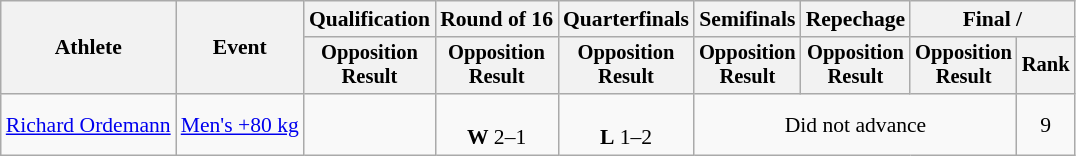<table class=wikitable style=font-size:90%;text-align:center>
<tr>
<th rowspan=2>Athlete</th>
<th rowspan=2>Event</th>
<th>Qualification</th>
<th>Round of 16</th>
<th>Quarterfinals</th>
<th>Semifinals</th>
<th>Repechage</th>
<th colspan=2>Final / </th>
</tr>
<tr style=font-size:95%>
<th>Opposition<br>Result</th>
<th>Opposition<br>Result</th>
<th>Opposition<br>Result</th>
<th>Opposition<br>Result</th>
<th>Opposition<br>Result</th>
<th>Opposition<br>Result</th>
<th>Rank</th>
</tr>
<tr align=center>
<td align=left><a href='#'>Richard Ordemann</a></td>
<td align=left><a href='#'>Men's +80 kg</a></td>
<td></td>
<td><br><strong>W</strong> 2–1</td>
<td><br><strong>L</strong> 1–2</td>
<td colspan=3>Did not advance</td>
<td>9</td>
</tr>
</table>
